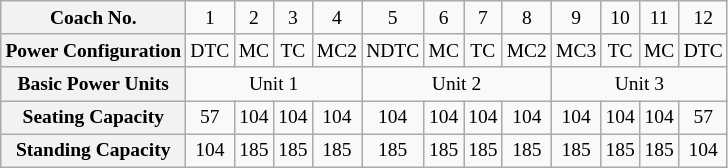<table class="wikitable" style="text-align: center; font-size: small;">
<tr>
<th>Coach No.</th>
<td>1</td>
<td>2</td>
<td>3</td>
<td>4</td>
<td>5</td>
<td>6</td>
<td>7</td>
<td>8</td>
<td>9</td>
<td>10</td>
<td>11</td>
<td>12</td>
</tr>
<tr>
<th>Power Configuration</th>
<td>DTC</td>
<td>MC</td>
<td>TC</td>
<td>MC2</td>
<td>NDTC</td>
<td>MC</td>
<td>TC</td>
<td>MC2</td>
<td>MC3</td>
<td>TC</td>
<td>MC</td>
<td>DTC</td>
</tr>
<tr>
<th>Basic Power Units</th>
<td colspan="4">Unit 1</td>
<td colspan="4">Unit 2</td>
<td colspan="4">Unit 3</td>
</tr>
<tr>
<th>Seating Capacity</th>
<td>57</td>
<td>104</td>
<td>104</td>
<td>104</td>
<td>104</td>
<td>104</td>
<td>104</td>
<td>104</td>
<td>104</td>
<td>104</td>
<td>104</td>
<td>57</td>
</tr>
<tr>
<th>Standing Capacity</th>
<td>104</td>
<td>185</td>
<td>185</td>
<td>185</td>
<td>185</td>
<td>185</td>
<td>185</td>
<td>185</td>
<td>185</td>
<td>185</td>
<td>185</td>
<td>104</td>
</tr>
</table>
